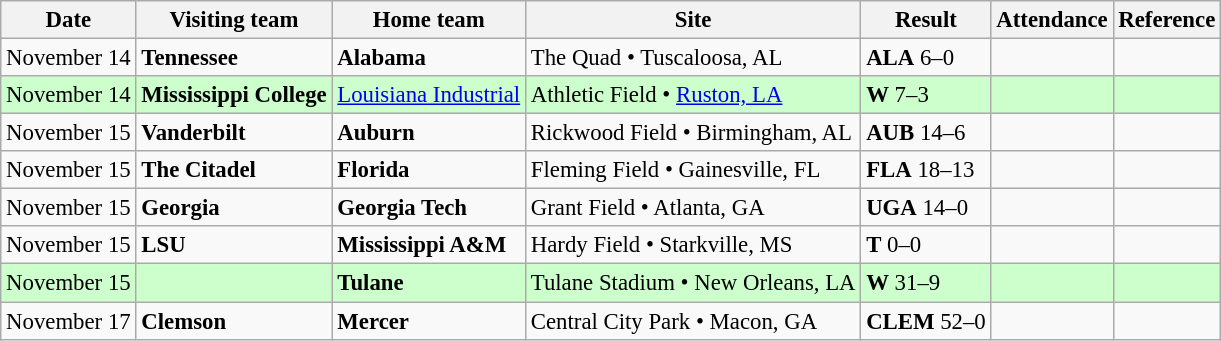<table class="wikitable" style="font-size:95%;">
<tr>
<th>Date</th>
<th>Visiting team</th>
<th>Home team</th>
<th>Site</th>
<th>Result</th>
<th>Attendance</th>
<th class="unsortable">Reference</th>
</tr>
<tr bgcolor=>
<td>November 14</td>
<td><strong>Tennessee</strong></td>
<td><strong>Alabama</strong></td>
<td>The Quad • Tuscaloosa, AL</td>
<td><strong>ALA</strong> 6–0</td>
<td></td>
<td></td>
</tr>
<tr bgcolor=ccffcc>
<td>November 14</td>
<td><strong>Mississippi College</strong></td>
<td><a href='#'>Louisiana Industrial</a></td>
<td>Athletic Field • <a href='#'>Ruston, LA</a></td>
<td><strong>W</strong> 7–3</td>
<td></td>
<td></td>
</tr>
<tr bgcolor=>
<td>November 15</td>
<td><strong>Vanderbilt</strong></td>
<td><strong>Auburn</strong></td>
<td>Rickwood Field • Birmingham, AL</td>
<td><strong>AUB</strong> 14–6</td>
<td></td>
<td></td>
</tr>
<tr bgcolor=>
<td>November 15</td>
<td><strong>The Citadel</strong></td>
<td><strong>Florida</strong></td>
<td>Fleming Field • Gainesville, FL</td>
<td><strong>FLA</strong> 18–13</td>
<td></td>
<td></td>
</tr>
<tr bgcolor=>
<td>November 15</td>
<td><strong>Georgia</strong></td>
<td><strong>Georgia Tech</strong></td>
<td>Grant Field • Atlanta, GA</td>
<td><strong>UGA</strong> 14–0</td>
<td></td>
<td></td>
</tr>
<tr bgcolor=>
<td>November 15</td>
<td><strong>LSU</strong></td>
<td><strong>Mississippi A&M</strong></td>
<td>Hardy Field • Starkville, MS</td>
<td><strong>T</strong> 0–0</td>
<td></td>
<td></td>
</tr>
<tr bgcolor=ccffcc>
<td>November 15</td>
<td></td>
<td><strong>Tulane</strong></td>
<td>Tulane Stadium • New Orleans, LA</td>
<td><strong>W</strong> 31–9</td>
<td></td>
<td></td>
</tr>
<tr bgcolor=>
<td>November 17</td>
<td><strong>Clemson</strong></td>
<td><strong>Mercer</strong></td>
<td>Central City Park • Macon, GA</td>
<td><strong>CLEM</strong> 52–0</td>
<td></td>
<td></td>
</tr>
</table>
